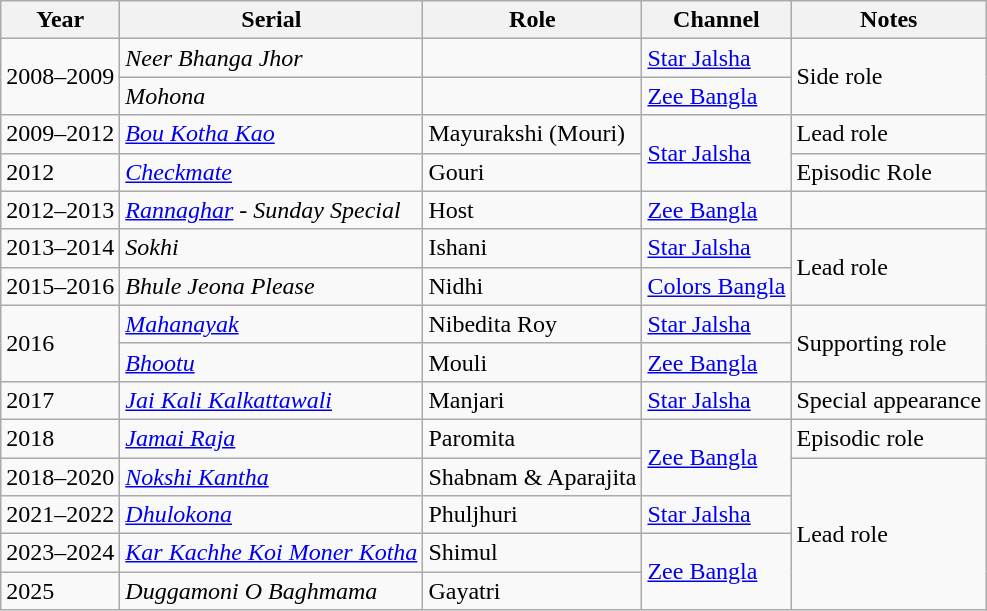<table class="wikitable sortable">
<tr>
<th>Year</th>
<th>Serial</th>
<th>Role</th>
<th>Channel</th>
<th>Notes</th>
</tr>
<tr>
<td rowspan="2">2008–2009</td>
<td><em>Neer Bhanga Jhor</em></td>
<td></td>
<td><a href='#'>Star Jalsha</a></td>
<td rowspan="2">Side role</td>
</tr>
<tr>
<td><em>Mohona</em></td>
<td></td>
<td><a href='#'>Zee Bangla</a></td>
</tr>
<tr>
<td>2009–2012</td>
<td><em><a href='#'>Bou Kotha Kao</a></em></td>
<td>Mayurakshi (Mouri)</td>
<td rowspan="2"><a href='#'>Star Jalsha</a></td>
<td>Lead role</td>
</tr>
<tr>
<td>2012</td>
<td><em><a href='#'>Checkmate</a></em></td>
<td>Gouri</td>
<td>Episodic Role</td>
</tr>
<tr>
<td>2012–2013</td>
<td><a href='#'><em>Rannaghar</em></a> - <em>Sunday Special</em></td>
<td>Host</td>
<td><a href='#'>Zee Bangla</a></td>
<td></td>
</tr>
<tr>
<td>2013–2014</td>
<td><em>Sokhi</em></td>
<td>Ishani</td>
<td><a href='#'>Star Jalsha</a></td>
<td rowspan="2">Lead role</td>
</tr>
<tr>
<td>2015–2016</td>
<td><em>Bhule Jeona Please</em></td>
<td>Nidhi</td>
<td><a href='#'>Colors Bangla</a></td>
</tr>
<tr>
<td rowspan="2">2016</td>
<td><em><a href='#'>Mahanayak</a></em></td>
<td>Nibedita Roy</td>
<td><a href='#'>Star Jalsha</a></td>
<td rowspan="2">Supporting role</td>
</tr>
<tr>
<td><em><a href='#'>Bhootu</a></em></td>
<td>Mouli</td>
<td><a href='#'>Zee Bangla</a></td>
</tr>
<tr>
<td>2017</td>
<td><em><a href='#'>Jai Kali Kalkattawali</a></em></td>
<td>Manjari</td>
<td><a href='#'>Star Jalsha</a></td>
<td>Special appearance</td>
</tr>
<tr>
<td>2018</td>
<td><em><a href='#'>Jamai Raja</a></em></td>
<td>Paromita</td>
<td rowspan="2"><a href='#'>Zee Bangla</a></td>
<td>Episodic role</td>
</tr>
<tr>
<td>2018–2020</td>
<td><em><a href='#'>Nokshi Kantha</a></em></td>
<td>Shabnam & Aparajita</td>
<td rowspan="4">Lead role</td>
</tr>
<tr>
<td>2021–2022</td>
<td><em><a href='#'>Dhulokona</a></em></td>
<td>Phuljhuri</td>
<td><a href='#'>Star Jalsha</a></td>
</tr>
<tr>
<td>2023–2024</td>
<td><em><a href='#'>Kar Kachhe Koi Moner Kotha</a></em></td>
<td>Shimul</td>
<td rowspan="2"><a href='#'>Zee Bangla</a></td>
</tr>
<tr>
<td>2025</td>
<td><em>Duggamoni O Baghmama</em></td>
<td>Gayatri</td>
</tr>
</table>
